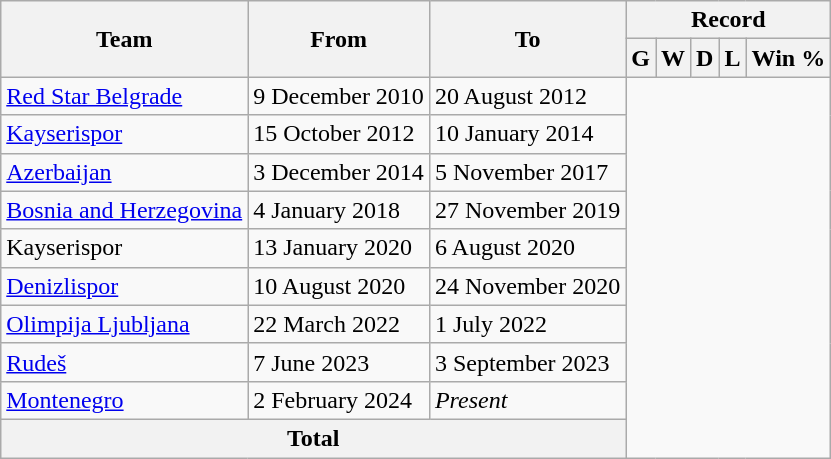<table class="wikitable" style="text-align: center">
<tr>
<th rowspan="2">Team</th>
<th rowspan="2">From</th>
<th rowspan="2">To</th>
<th colspan="5">Record</th>
</tr>
<tr>
<th>G</th>
<th>W</th>
<th>D</th>
<th>L</th>
<th>Win %</th>
</tr>
<tr>
<td align=left><a href='#'>Red Star Belgrade</a></td>
<td align=left>9 December 2010</td>
<td align=left>20 August 2012<br></td>
</tr>
<tr>
<td align=left><a href='#'>Kayserispor</a></td>
<td align=left>15 October 2012</td>
<td align=left>10 January 2014<br></td>
</tr>
<tr>
<td align=left><a href='#'>Azerbaijan</a></td>
<td align=left>3 December 2014</td>
<td align=left>5 November 2017<br></td>
</tr>
<tr>
<td align=left><a href='#'>Bosnia and Herzegovina</a></td>
<td align=left>4 January 2018</td>
<td align=left>27 November 2019<br></td>
</tr>
<tr>
<td align=left>Kayserispor</td>
<td align=left>13 January 2020</td>
<td align=left>6 August 2020<br></td>
</tr>
<tr>
<td align=left><a href='#'>Denizlispor</a></td>
<td align=left>10 August 2020</td>
<td align=left>24 November 2020<br></td>
</tr>
<tr>
<td align=left><a href='#'>Olimpija Ljubljana</a></td>
<td align=left>22 March 2022</td>
<td align=left>1 July 2022<br></td>
</tr>
<tr>
<td align=left><a href='#'>Rudeš</a></td>
<td align=left>7 June 2023</td>
<td align=left>3 September 2023<br></td>
</tr>
<tr>
<td align=left><a href='#'>Montenegro</a></td>
<td align=left>2 February 2024</td>
<td align=left><em>Present</em><br></td>
</tr>
<tr>
<th colspan="3">Total<br></th>
</tr>
</table>
